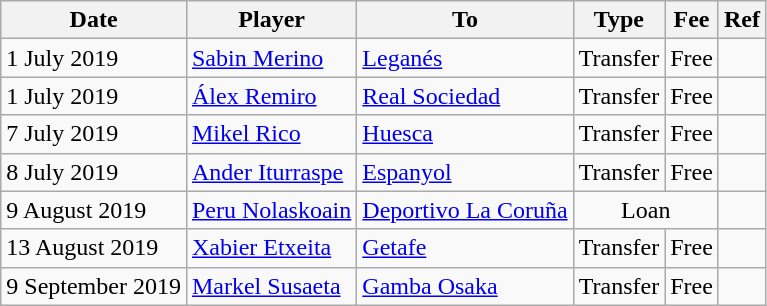<table class="wikitable">
<tr>
<th>Date</th>
<th>Player</th>
<th>To</th>
<th>Type</th>
<th>Fee</th>
<th>Ref</th>
</tr>
<tr>
<td>1 July 2019</td>
<td> <a href='#'>Sabin Merino</a></td>
<td><a href='#'>Leganés</a></td>
<td align=center>Transfer</td>
<td align=center>Free</td>
<td align=center></td>
</tr>
<tr>
<td>1 July 2019</td>
<td> <a href='#'>Álex Remiro</a></td>
<td><a href='#'>Real Sociedad</a></td>
<td align=center>Transfer</td>
<td align=center>Free</td>
<td align=center></td>
</tr>
<tr>
<td>7 July 2019</td>
<td> <a href='#'>Mikel Rico</a></td>
<td><a href='#'>Huesca</a></td>
<td align=center>Transfer</td>
<td align=center>Free</td>
<td align=center></td>
</tr>
<tr>
<td>8 July 2019</td>
<td> <a href='#'>Ander Iturraspe</a></td>
<td><a href='#'>Espanyol</a></td>
<td align=center>Transfer</td>
<td align=center>Free</td>
<td align=center></td>
</tr>
<tr>
<td>9 August 2019</td>
<td> <a href='#'>Peru Nolaskoain</a></td>
<td><a href='#'>Deportivo La Coruña</a></td>
<td style="text-align:center;" colspan="2">Loan</td>
<td align=center></td>
</tr>
<tr>
<td>13 August 2019</td>
<td> <a href='#'>Xabier Etxeita</a></td>
<td><a href='#'>Getafe</a></td>
<td align=center>Transfer</td>
<td align=center>Free</td>
<td align=center></td>
</tr>
<tr>
<td>9 September 2019</td>
<td> <a href='#'>Markel Susaeta</a></td>
<td> <a href='#'>Gamba Osaka</a></td>
<td align=center>Transfer</td>
<td align=center>Free</td>
<td align=center></td>
</tr>
</table>
